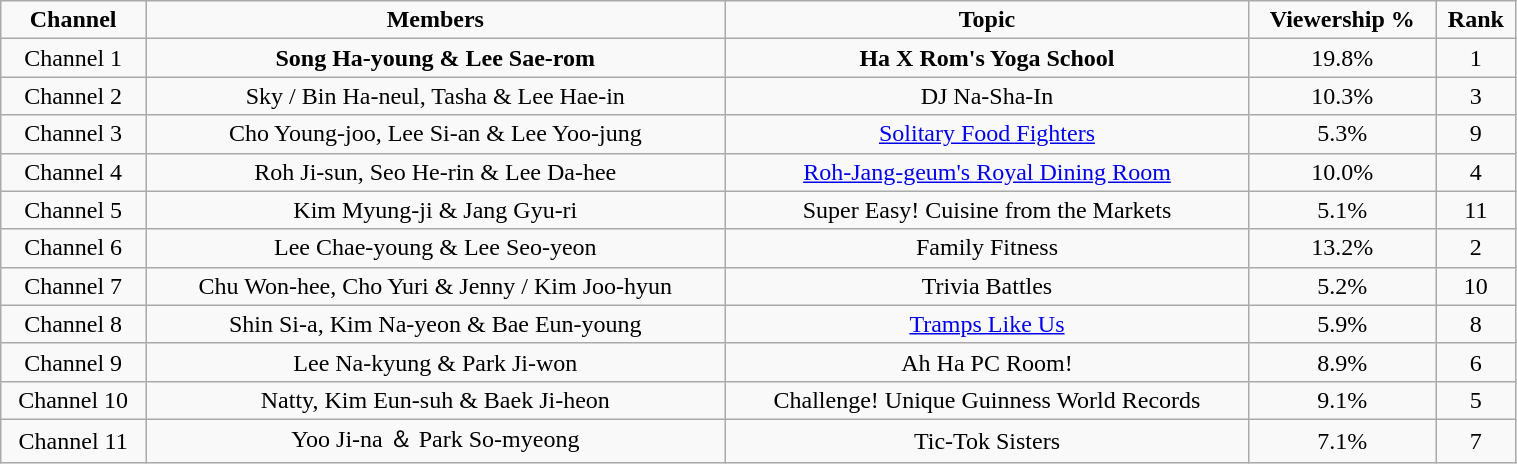<table class="wikitable sortable" style="text-align:center; width:80%">
<tr style="font-weight:bold">
<td>Channel</td>
<td>Members</td>
<td>Topic</td>
<td>Viewership %</td>
<td>Rank</td>
</tr>
<tr>
<td>Channel 1</td>
<td><strong>Song Ha-young & Lee Sae-rom</strong></td>
<td><strong>Ha X Rom's Yoga School</strong></td>
<td>19.8%</td>
<td>1</td>
</tr>
<tr>
<td>Channel 2</td>
<td>Sky / Bin Ha-neul, Tasha & Lee Hae-in</td>
<td>DJ Na-Sha-In</td>
<td>10.3%</td>
<td>3</td>
</tr>
<tr>
<td>Channel 3</td>
<td>Cho Young-joo, Lee Si-an & Lee Yoo-jung</td>
<td><a href='#'>Solitary Food Fighters</a></td>
<td>5.3%</td>
<td>9</td>
</tr>
<tr>
<td>Channel 4</td>
<td>Roh Ji-sun, Seo He-rin & Lee Da-hee</td>
<td><a href='#'>Roh-Jang-geum's Royal Dining Room</a></td>
<td>10.0%</td>
<td>4</td>
</tr>
<tr>
<td>Channel 5</td>
<td>Kim Myung-ji & Jang Gyu-ri</td>
<td>Super Easy! Cuisine from the Markets</td>
<td>5.1%</td>
<td>11</td>
</tr>
<tr>
<td>Channel 6</td>
<td>Lee Chae-young & Lee Seo-yeon</td>
<td>Family Fitness</td>
<td>13.2%</td>
<td>2</td>
</tr>
<tr>
<td>Channel 7</td>
<td>Chu Won-hee, Cho Yuri & Jenny / Kim Joo-hyun</td>
<td>Trivia Battles</td>
<td>5.2%</td>
<td>10</td>
</tr>
<tr>
<td>Channel 8</td>
<td>Shin Si-a, Kim Na-yeon & Bae Eun-young</td>
<td><a href='#'>Tramps Like Us</a></td>
<td>5.9%</td>
<td>8</td>
</tr>
<tr>
<td>Channel 9</td>
<td>Lee Na-kyung & Park Ji-won</td>
<td>Ah Ha PC Room!</td>
<td>8.9%</td>
<td>6</td>
</tr>
<tr>
<td>Channel 10</td>
<td>Natty, Kim Eun-suh & Baek Ji-heon</td>
<td>Challenge! Unique Guinness World Records</td>
<td>9.1%</td>
<td>5</td>
</tr>
<tr>
<td>Channel 11</td>
<td>Yoo Ji-na ＆ Park So-myeong</td>
<td>Tic-Tok Sisters</td>
<td>7.1%</td>
<td>7</td>
</tr>
</table>
